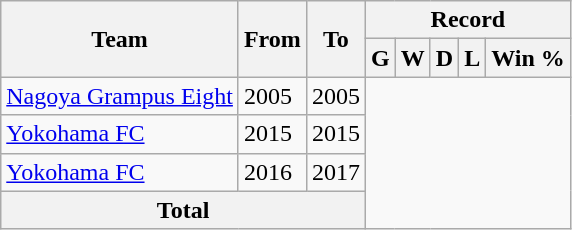<table class="wikitable" style="text-align: center">
<tr>
<th rowspan="2">Team</th>
<th rowspan="2">From</th>
<th rowspan="2">To</th>
<th colspan="5">Record</th>
</tr>
<tr>
<th>G</th>
<th>W</th>
<th>D</th>
<th>L</th>
<th>Win %</th>
</tr>
<tr>
<td align="left"><a href='#'>Nagoya Grampus Eight</a></td>
<td align="left">2005</td>
<td align="left">2005<br></td>
</tr>
<tr>
<td align="left"><a href='#'>Yokohama FC</a></td>
<td align="left">2015</td>
<td align="left">2015<br></td>
</tr>
<tr>
<td align="left"><a href='#'>Yokohama FC</a></td>
<td align="left">2016</td>
<td align="left">2017<br></td>
</tr>
<tr>
<th colspan="3">Total<br></th>
</tr>
</table>
